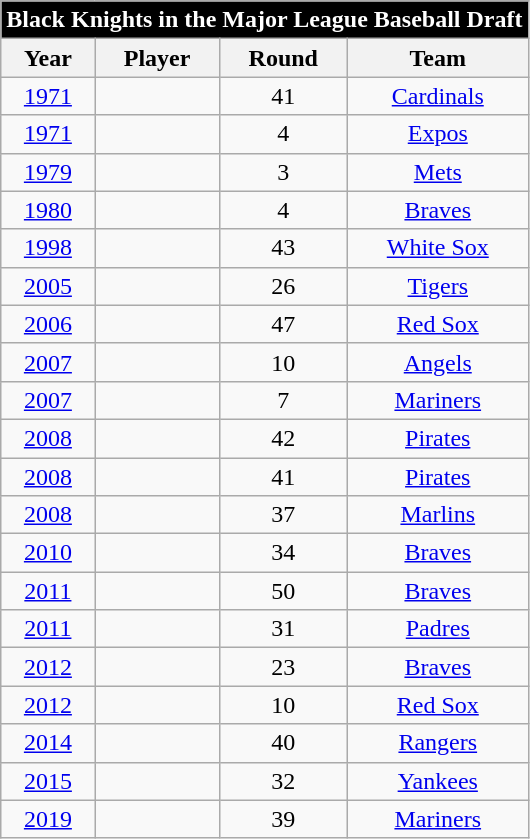<table class="wikitable sortable collapsible collapsed" style="text-align:center">
<tr>
<th colspan=4 style="background:#000000; color:#FFFFFF">Black Knights in the Major League Baseball Draft</th>
</tr>
<tr>
<th>Year</th>
<th>Player</th>
<th>Round</th>
<th>Team</th>
</tr>
<tr>
<td><a href='#'>1971</a></td>
<td></td>
<td>41</td>
<td><a href='#'>Cardinals</a></td>
</tr>
<tr>
<td><a href='#'>1971</a></td>
<td></td>
<td>4</td>
<td><a href='#'>Expos</a></td>
</tr>
<tr>
<td><a href='#'>1979</a></td>
<td></td>
<td>3</td>
<td><a href='#'>Mets</a></td>
</tr>
<tr>
<td><a href='#'>1980</a></td>
<td></td>
<td>4</td>
<td><a href='#'>Braves</a></td>
</tr>
<tr>
<td><a href='#'>1998</a></td>
<td></td>
<td>43</td>
<td><a href='#'>White Sox</a></td>
</tr>
<tr>
<td><a href='#'>2005</a></td>
<td></td>
<td>26</td>
<td><a href='#'>Tigers</a></td>
</tr>
<tr>
<td><a href='#'>2006</a></td>
<td></td>
<td>47</td>
<td><a href='#'>Red Sox</a></td>
</tr>
<tr>
<td><a href='#'>2007</a></td>
<td></td>
<td>10</td>
<td><a href='#'>Angels</a></td>
</tr>
<tr>
<td><a href='#'>2007</a></td>
<td></td>
<td>7</td>
<td><a href='#'>Mariners</a></td>
</tr>
<tr>
<td><a href='#'>2008</a></td>
<td></td>
<td>42</td>
<td><a href='#'>Pirates</a></td>
</tr>
<tr>
<td><a href='#'>2008</a></td>
<td></td>
<td>41</td>
<td><a href='#'>Pirates</a></td>
</tr>
<tr>
<td><a href='#'>2008</a></td>
<td></td>
<td>37</td>
<td><a href='#'>Marlins</a></td>
</tr>
<tr>
<td><a href='#'>2010</a></td>
<td></td>
<td>34</td>
<td><a href='#'>Braves</a></td>
</tr>
<tr>
<td><a href='#'>2011</a></td>
<td></td>
<td>50</td>
<td><a href='#'>Braves</a></td>
</tr>
<tr>
<td><a href='#'>2011</a></td>
<td></td>
<td>31</td>
<td><a href='#'>Padres</a></td>
</tr>
<tr>
<td><a href='#'>2012</a></td>
<td></td>
<td>23</td>
<td><a href='#'>Braves</a></td>
</tr>
<tr>
<td><a href='#'>2012</a></td>
<td></td>
<td>10</td>
<td><a href='#'>Red Sox</a></td>
</tr>
<tr>
<td><a href='#'>2014</a></td>
<td></td>
<td>40</td>
<td><a href='#'>Rangers</a></td>
</tr>
<tr>
<td><a href='#'>2015</a></td>
<td></td>
<td>32</td>
<td><a href='#'>Yankees</a></td>
</tr>
<tr>
<td><a href='#'>2019</a></td>
<td></td>
<td>39</td>
<td><a href='#'>Mariners</a></td>
</tr>
</table>
